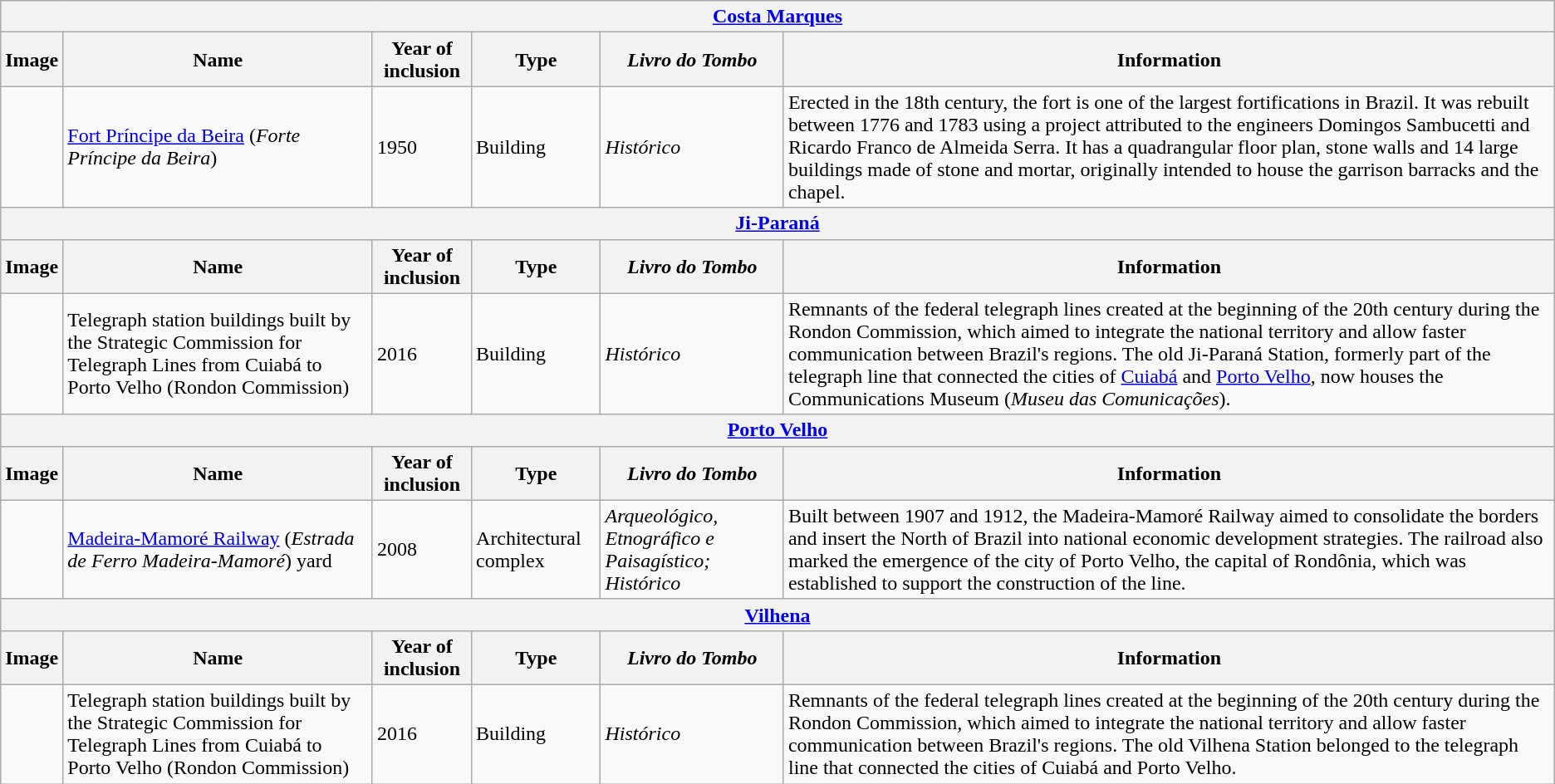<table class="wikitable">
<tr>
<th colspan="6"><a href='#'>Costa Marques</a></th>
</tr>
<tr>
<th>Image</th>
<th>Name</th>
<th>Year of inclusion</th>
<th>Type</th>
<th><em>Livro do Tombo</em></th>
<th>Information</th>
</tr>
<tr>
<td></td>
<td><a href='#'>Fort Príncipe da Beira</a> (<em>Forte Príncipe da Beira</em>)</td>
<td>1950</td>
<td>Building</td>
<td><em>Histórico</em></td>
<td>Erected in the 18th century, the fort is one of the largest fortifications in Brazil. It was rebuilt between 1776 and 1783 using a project attributed to the engineers Domingos Sambucetti and Ricardo Franco de Almeida Serra. It has a quadrangular floor plan, stone walls and 14 large buildings made of stone and mortar, originally intended to house the garrison barracks and the chapel.</td>
</tr>
<tr>
<th colspan="6"><a href='#'>Ji-Paraná</a></th>
</tr>
<tr>
<th>Image</th>
<th>Name</th>
<th>Year of inclusion</th>
<th>Type</th>
<th><em>Livro do Tombo</em></th>
<th>Information</th>
</tr>
<tr>
<td></td>
<td>Telegraph station buildings built by the Strategic Commission for Telegraph Lines from Cuiabá to Porto Velho (Rondon Commission)</td>
<td>2016</td>
<td>Building</td>
<td><em>Histórico</em></td>
<td>Remnants of the federal telegraph lines created at the beginning of the 20th century during the Rondon Commission, which aimed to integrate the national territory and allow faster communication between Brazil's regions. The old Ji-Paraná Station, formerly part of the telegraph line that connected the cities of <a href='#'>Cuiabá</a> and <a href='#'>Porto Velho</a>, now houses the Communications Museum (<em>Museu das Comunicações</em>).</td>
</tr>
<tr>
<th colspan="6"><a href='#'>Porto Velho</a></th>
</tr>
<tr>
<th>Image</th>
<th>Name</th>
<th>Year of inclusion</th>
<th>Type</th>
<th><em>Livro do Tombo</em></th>
<th>Information</th>
</tr>
<tr>
<td></td>
<td><a href='#'>Madeira-Mamoré Railway</a> (<em>Estrada de Ferro Madeira-Mamoré</em>) yard</td>
<td>2008</td>
<td>Architectural complex</td>
<td><em>Arqueológico, Etnográfico e Paisagístico; Histórico</em></td>
<td>Built between 1907 and 1912, the Madeira-Mamoré Railway aimed to consolidate the borders and insert the North of Brazil into national economic development strategies. The railroad also marked the emergence of the city of Porto Velho, the capital of Rondônia, which was established to support the construction of the line.</td>
</tr>
<tr>
<th colspan="6"><a href='#'>Vilhena</a></th>
</tr>
<tr>
<th>Image</th>
<th>Name</th>
<th>Year of inclusion</th>
<th>Type</th>
<th><em>Livro do Tombo</em></th>
<th>Information</th>
</tr>
<tr>
<td></td>
<td>Telegraph station buildings built by the Strategic Commission for Telegraph Lines from Cuiabá to Porto Velho (Rondon Commission)</td>
<td>2016</td>
<td>Building</td>
<td><em>Histórico</em></td>
<td>Remnants of the federal telegraph lines created at the beginning of the 20th century during the Rondon Commission, which aimed to integrate the national territory and allow faster communication between Brazil's regions. The old Vilhena Station belonged to the telegraph line that connected the cities of Cuiabá and Porto Velho.</td>
</tr>
</table>
